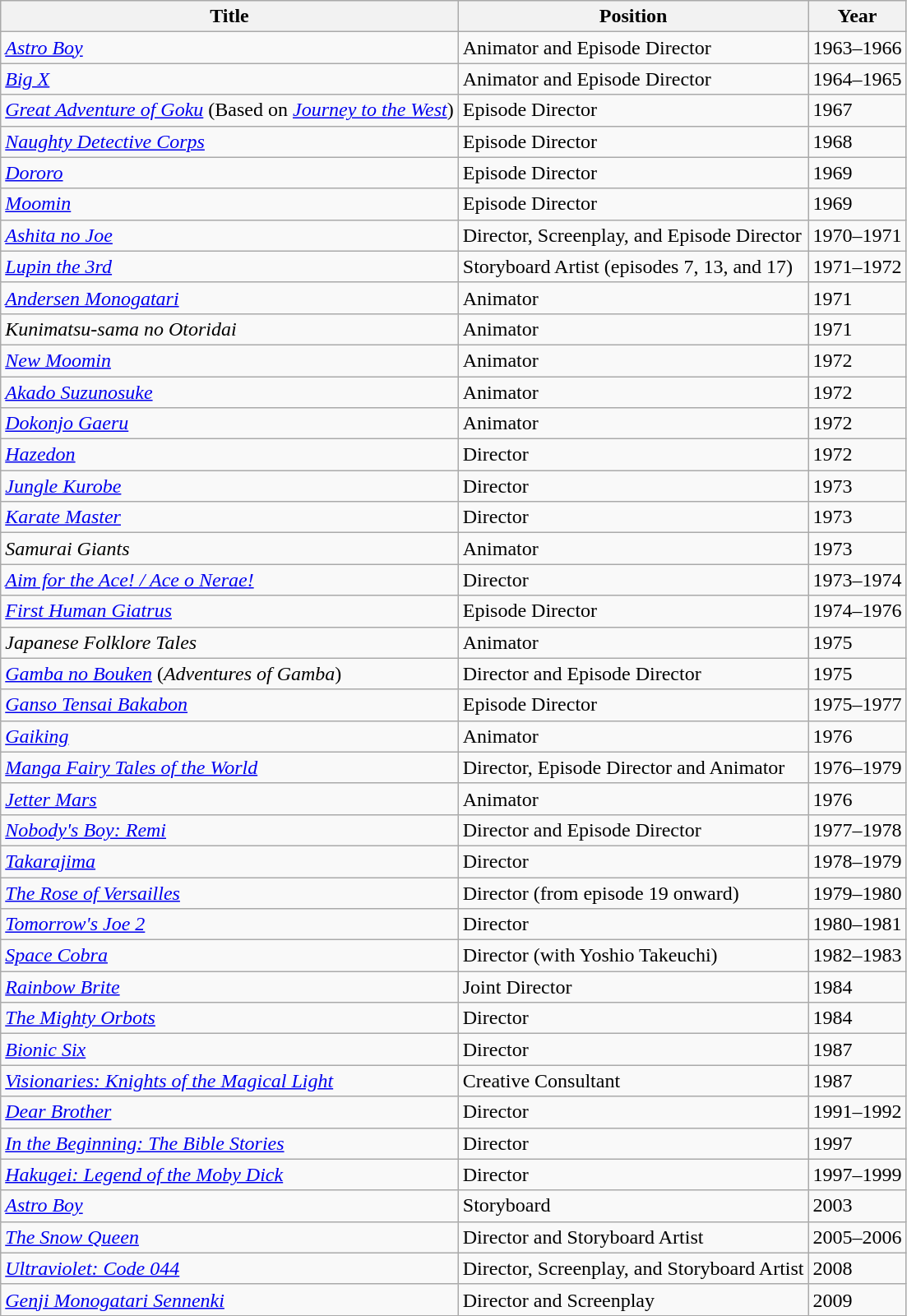<table class="wikitable">
<tr>
<th>Title</th>
<th>Position</th>
<th>Year</th>
</tr>
<tr>
<td><em><a href='#'>Astro Boy</a></em></td>
<td>Animator and Episode Director</td>
<td>1963–1966</td>
</tr>
<tr>
<td><em><a href='#'>Big X</a></em></td>
<td>Animator and Episode Director</td>
<td>1964–1965</td>
</tr>
<tr |->
<td><em><a href='#'>Great Adventure of Goku</a></em> (Based on <em><a href='#'>Journey to the West</a></em>)</td>
<td>Episode Director</td>
<td>1967</td>
</tr>
<tr>
<td><em><a href='#'>Naughty Detective Corps</a></em></td>
<td>Episode Director</td>
<td>1968</td>
</tr>
<tr>
<td><em><a href='#'>Dororo</a></em></td>
<td>Episode Director</td>
<td>1969</td>
</tr>
<tr>
<td><em><a href='#'>Moomin</a></em></td>
<td>Episode Director</td>
<td>1969</td>
</tr>
<tr>
<td><em><a href='#'>Ashita no Joe</a></em></td>
<td>Director, Screenplay, and Episode Director</td>
<td>1970–1971</td>
</tr>
<tr>
<td><em><a href='#'>Lupin the 3rd</a></em></td>
<td>Storyboard Artist (episodes 7, 13, and 17)</td>
<td>1971–1972</td>
</tr>
<tr>
<td><em><a href='#'>Andersen Monogatari</a></em></td>
<td>Animator</td>
<td>1971</td>
</tr>
<tr>
<td><em>Kunimatsu-sama no Otoridai</em></td>
<td>Animator</td>
<td>1971</td>
</tr>
<tr>
<td><em><a href='#'>New Moomin</a></em></td>
<td>Animator</td>
<td>1972</td>
</tr>
<tr>
<td><em><a href='#'>Akado Suzunosuke</a></em></td>
<td>Animator</td>
<td>1972</td>
</tr>
<tr>
<td><em><a href='#'>Dokonjo Gaeru</a></em></td>
<td>Animator</td>
<td>1972</td>
</tr>
<tr>
<td><em><a href='#'>Hazedon</a></em></td>
<td>Director</td>
<td>1972</td>
</tr>
<tr>
<td><em><a href='#'>Jungle Kurobe</a></em></td>
<td>Director</td>
<td>1973</td>
</tr>
<tr>
<td><em><a href='#'>Karate Master</a></em></td>
<td>Director</td>
<td>1973</td>
</tr>
<tr>
<td><em>Samurai Giants</em></td>
<td>Animator</td>
<td>1973</td>
</tr>
<tr>
<td><em><a href='#'>Aim for the Ace! / Ace o Nerae!</a></em></td>
<td>Director</td>
<td>1973–1974</td>
</tr>
<tr>
<td><em><a href='#'>First Human Giatrus</a></em></td>
<td>Episode Director</td>
<td>1974–1976</td>
</tr>
<tr>
<td><em>Japanese Folklore Tales</em></td>
<td>Animator</td>
<td>1975</td>
</tr>
<tr>
<td><em><a href='#'>Gamba no Bouken</a></em> (<em>Adventures of Gamba</em>)</td>
<td>Director and Episode Director</td>
<td>1975</td>
</tr>
<tr>
<td><em><a href='#'>Ganso Tensai Bakabon</a></em></td>
<td>Episode Director</td>
<td>1975–1977</td>
</tr>
<tr>
<td><em><a href='#'>Gaiking</a></em></td>
<td>Animator</td>
<td>1976</td>
</tr>
<tr>
<td><em><a href='#'>Manga Fairy Tales of the World</a></em></td>
<td>Director, Episode Director and Animator</td>
<td>1976–1979</td>
</tr>
<tr>
<td><em><a href='#'>Jetter Mars</a></em></td>
<td>Animator</td>
<td>1976</td>
</tr>
<tr>
<td><em><a href='#'>Nobody's Boy: Remi</a></em></td>
<td>Director and Episode Director</td>
<td>1977–1978</td>
</tr>
<tr>
<td><em><a href='#'>Takarajima</a></em></td>
<td>Director</td>
<td>1978–1979</td>
</tr>
<tr>
<td><em><a href='#'>The Rose of Versailles</a></em></td>
<td>Director (from episode 19 onward)</td>
<td>1979–1980</td>
</tr>
<tr>
<td><em><a href='#'>Tomorrow's Joe 2</a></em></td>
<td>Director</td>
<td>1980–1981</td>
</tr>
<tr>
<td><em><a href='#'>Space Cobra</a></em></td>
<td>Director (with Yoshio Takeuchi)</td>
<td>1982–1983</td>
</tr>
<tr>
<td><em><a href='#'>Rainbow Brite</a></em></td>
<td>Joint Director</td>
<td>1984</td>
</tr>
<tr>
<td><em><a href='#'>The Mighty Orbots</a></em></td>
<td>Director</td>
<td>1984</td>
</tr>
<tr>
<td><em><a href='#'>Bionic Six</a></em></td>
<td>Director</td>
<td>1987</td>
</tr>
<tr>
<td><em><a href='#'>Visionaries: Knights of the Magical Light</a></em></td>
<td>Creative Consultant</td>
<td>1987</td>
</tr>
<tr>
<td><em><a href='#'>Dear Brother</a></em></td>
<td>Director</td>
<td>1991–1992</td>
</tr>
<tr>
<td><em><a href='#'>In the Beginning: The Bible Stories</a></em></td>
<td>Director</td>
<td>1997</td>
</tr>
<tr>
<td><em><a href='#'>Hakugei: Legend of the Moby Dick</a></em></td>
<td>Director</td>
<td>1997–1999</td>
</tr>
<tr>
<td><em><a href='#'>Astro Boy</a></em></td>
<td>Storyboard</td>
<td>2003</td>
</tr>
<tr>
<td><em><a href='#'>The Snow Queen</a></em></td>
<td>Director and Storyboard Artist</td>
<td>2005–2006</td>
</tr>
<tr>
<td><em><a href='#'>Ultraviolet: Code 044</a></em></td>
<td>Director, Screenplay, and Storyboard Artist</td>
<td>2008</td>
</tr>
<tr>
<td><em><a href='#'>Genji Monogatari Sennenki</a></em></td>
<td>Director and Screenplay</td>
<td>2009</td>
</tr>
</table>
